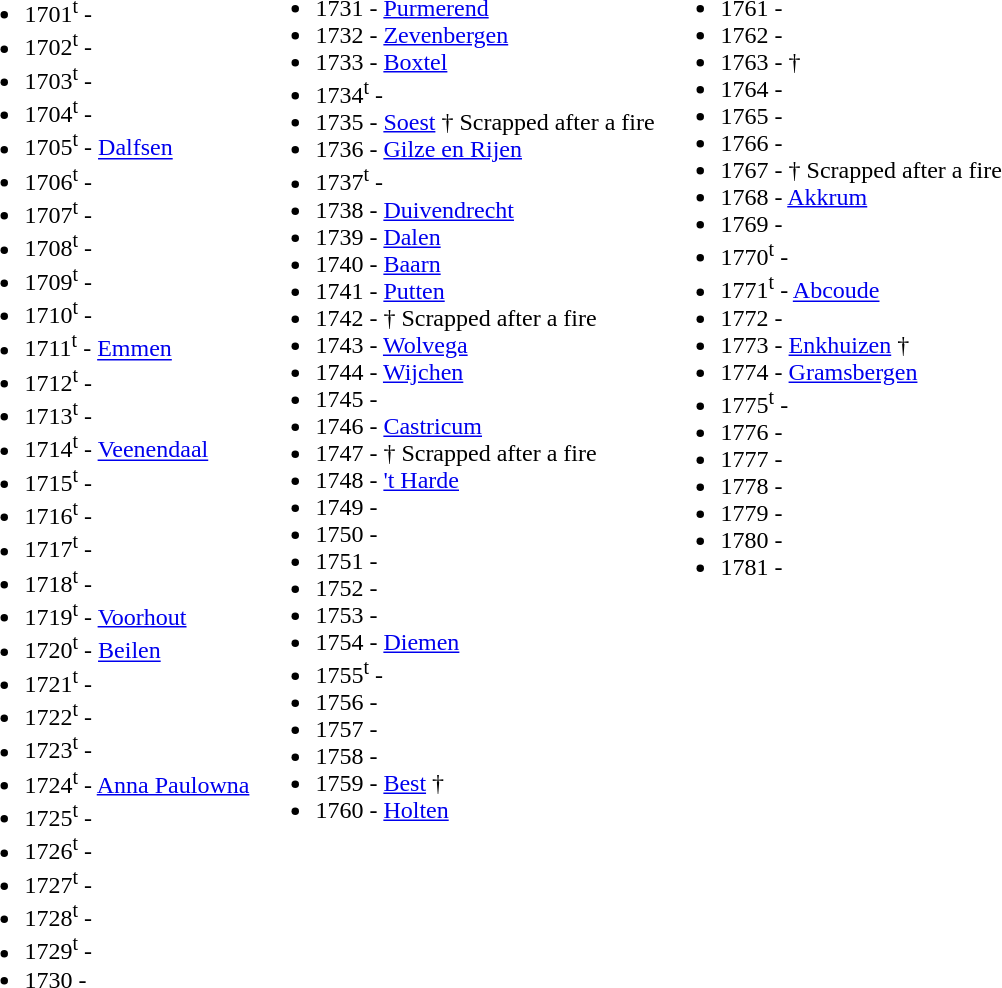<table>
<tr valign="top">
<td><br><ul><li>1701<sup>t</sup> -</li><li>1702<sup>t</sup> -</li><li>1703<sup>t</sup> -</li><li>1704<sup>t</sup> -</li><li>1705<sup>t</sup> - <a href='#'>Dalfsen</a></li><li>1706<sup>t</sup> -</li><li>1707<sup>t</sup> -</li><li>1708<sup>t</sup> -</li><li>1709<sup>t</sup> -</li><li>1710<sup>t</sup> -</li><li>1711<sup>t</sup> - <a href='#'>Emmen</a></li><li>1712<sup>t</sup> -</li><li>1713<sup>t</sup> -</li><li>1714<sup>t</sup> - <a href='#'>Veenendaal</a></li><li>1715<sup>t</sup> -</li><li>1716<sup>t</sup> -</li><li>1717<sup>t</sup> -</li><li>1718<sup>t</sup> -</li><li>1719<sup>t</sup> - <a href='#'>Voorhout</a></li><li>1720<sup>t</sup> - <a href='#'>Beilen</a></li><li>1721<sup>t</sup> -</li><li>1722<sup>t</sup> -</li><li>1723<sup>t</sup> -</li><li>1724<sup>t</sup> - <a href='#'>Anna Paulowna</a></li><li>1725<sup>t</sup> -</li><li>1726<sup>t</sup> -</li><li>1727<sup>t</sup> -</li><li>1728<sup>t</sup> -</li><li>1729<sup>t</sup> -</li><li>1730 -</li></ul></td>
<td><br><ul><li>1731 - <a href='#'>Purmerend</a></li><li>1732 - <a href='#'>Zevenbergen</a></li><li>1733 - <a href='#'>Boxtel</a></li><li>1734<sup>t</sup> -</li><li>1735 - <a href='#'>Soest</a> † Scrapped after a fire</li><li>1736 - <a href='#'>Gilze en Rijen</a></li><li>1737<sup>t</sup> -</li><li>1738 - <a href='#'>Duivendrecht</a></li><li>1739 - <a href='#'>Dalen</a></li><li>1740 - <a href='#'>Baarn</a></li><li>1741 - <a href='#'>Putten</a></li><li>1742 - † Scrapped after a fire</li><li>1743 - <a href='#'>Wolvega</a></li><li>1744 - <a href='#'>Wijchen</a></li><li>1745 -</li><li>1746 - <a href='#'>Castricum</a></li><li>1747 - † Scrapped after a fire</li><li>1748 - <a href='#'>'t Harde</a></li><li>1749 -</li><li>1750 -</li><li>1751 -</li><li>1752 -</li><li>1753 -</li><li>1754 - <a href='#'>Diemen</a></li><li>1755<sup>t</sup> -</li><li>1756 -</li><li>1757 -</li><li>1758 -</li><li>1759 - <a href='#'>Best</a> †</li><li>1760 - <a href='#'>Holten</a></li></ul></td>
<td><br><ul><li>1761 -</li><li>1762 -</li><li>1763 - †</li><li>1764 -</li><li>1765 -</li><li>1766 -</li><li>1767 - † Scrapped after a fire</li><li>1768 - <a href='#'>Akkrum</a></li><li>1769 -</li><li>1770<sup>t</sup> -</li><li>1771<sup>t</sup> - <a href='#'>Abcoude</a></li><li>1772 -</li><li>1773 - <a href='#'>Enkhuizen</a> †</li><li>1774 - <a href='#'>Gramsbergen</a></li><li>1775<sup>t</sup> -</li><li>1776 -</li><li>1777 -</li><li>1778 -</li><li>1779 -</li><li>1780 -</li><li>1781 -</li></ul></td>
</tr>
</table>
